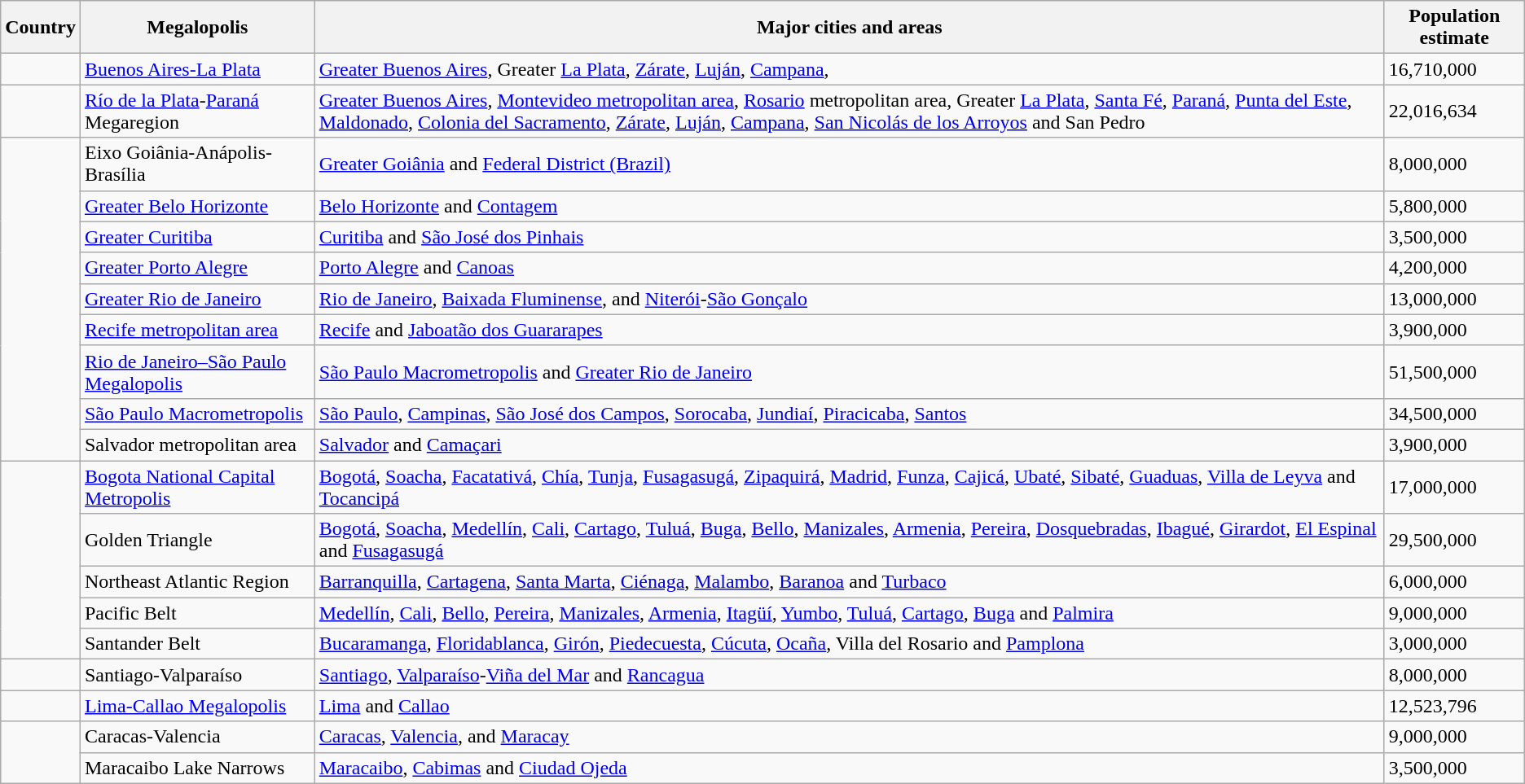<table class="wikitable sortable">
<tr>
<th>Country</th>
<th>Megalopolis</th>
<th>Major cities and areas</th>
<th>Population estimate</th>
</tr>
<tr>
<td></td>
<td><a href='#'>Buenos Aires-La Plata</a></td>
<td><a href='#'>Greater Buenos Aires</a>, Greater <a href='#'>La Plata</a>, <a href='#'>Zárate</a>, <a href='#'>Luján</a>, <a href='#'>Campana</a>,</td>
<td>16,710,000</td>
</tr>
<tr>
<td></td>
<td><a href='#'>Río de la Plata</a>-<a href='#'>Paraná</a> Megaregion</td>
<td><a href='#'>Greater Buenos Aires</a>, <a href='#'>Montevideo metropolitan area</a>, <a href='#'>Rosario</a> metropolitan area, Greater <a href='#'>La Plata</a>, <a href='#'>Santa Fé</a>, <a href='#'>Paraná</a>, <a href='#'>Punta del Este</a>, <a href='#'>Maldonado</a>, <a href='#'>Colonia del Sacramento</a>, <a href='#'>Zárate</a>, <a href='#'>Luján</a>, <a href='#'>Campana</a>, <a href='#'>San Nicolás de los Arroyos</a> and San Pedro</td>
<td>22,016,634</td>
</tr>
<tr>
<td rowspan="9"></td>
<td>Eixo Goiânia-Anápolis-Brasília</td>
<td><a href='#'>Greater Goiânia</a> and <a href='#'>Federal District (Brazil)</a></td>
<td>8,000,000</td>
</tr>
<tr>
<td><a href='#'>Greater Belo Horizonte</a></td>
<td><a href='#'>Belo Horizonte</a> and <a href='#'>Contagem</a></td>
<td>5,800,000</td>
</tr>
<tr>
<td><a href='#'>Greater Curitiba</a></td>
<td><a href='#'>Curitiba</a> and <a href='#'>São José dos Pinhais</a></td>
<td>3,500,000</td>
</tr>
<tr>
<td><a href='#'>Greater Porto Alegre</a></td>
<td><a href='#'>Porto Alegre</a> and <a href='#'>Canoas</a></td>
<td>4,200,000</td>
</tr>
<tr>
<td><a href='#'>Greater Rio de Janeiro</a></td>
<td><a href='#'>Rio de Janeiro</a>, <a href='#'>Baixada Fluminense</a>, and <a href='#'>Niterói</a>-<a href='#'>São Gonçalo</a></td>
<td>13,000,000</td>
</tr>
<tr>
<td><a href='#'>Recife metropolitan area</a></td>
<td><a href='#'>Recife</a> and <a href='#'>Jaboatão dos Guararapes</a></td>
<td>3,900,000</td>
</tr>
<tr>
<td><a href='#'>Rio de Janeiro–São Paulo Megalopolis</a></td>
<td><a href='#'>São Paulo Macrometropolis</a> and <a href='#'>Greater Rio de Janeiro</a></td>
<td>51,500,000</td>
</tr>
<tr>
<td><a href='#'>São Paulo Macrometropolis</a></td>
<td><a href='#'>São Paulo</a>, <a href='#'>Campinas</a>, <a href='#'>São José dos Campos</a>, <a href='#'>Sorocaba</a>, <a href='#'>Jundiaí</a>, <a href='#'>Piracicaba</a>, <a href='#'>Santos</a></td>
<td>34,500,000</td>
</tr>
<tr>
<td>Salvador metropolitan area</td>
<td><a href='#'>Salvador</a> and <a href='#'>Camaçari</a></td>
<td>3,900,000</td>
</tr>
<tr>
<td rowspan="5"></td>
<td><a href='#'>Bogota National Capital Metropolis</a></td>
<td><a href='#'>Bogotá</a>, <a href='#'>Soacha</a>, <a href='#'>Facatativá</a>, <a href='#'>Chía</a>, <a href='#'>Tunja</a>, <a href='#'>Fusagasugá</a>, <a href='#'>Zipaquirá</a>, <a href='#'>Madrid</a>, <a href='#'>Funza</a>, <a href='#'>Cajicá</a>, <a href='#'>Ubaté</a>, <a href='#'>Sibaté</a>, <a href='#'>Guaduas</a>, <a href='#'>Villa de Leyva</a> and <a href='#'>Tocancipá</a></td>
<td>17,000,000</td>
</tr>
<tr>
<td>Golden Triangle</td>
<td><a href='#'>Bogotá</a>, <a href='#'>Soacha</a>, <a href='#'>Medellín</a>, <a href='#'>Cali</a>, <a href='#'>Cartago</a>, <a href='#'>Tuluá</a>, <a href='#'>Buga</a>, <a href='#'>Bello</a>, <a href='#'>Manizales</a>, <a href='#'>Armenia</a>, <a href='#'>Pereira</a>, <a href='#'>Dosquebradas</a>, <a href='#'>Ibagué</a>, <a href='#'>Girardot</a>, <a href='#'>El Espinal</a> and <a href='#'>Fusagasugá</a></td>
<td>29,500,000</td>
</tr>
<tr>
<td>Northeast Atlantic Region</td>
<td><a href='#'>Barranquilla</a>, <a href='#'>Cartagena</a>, <a href='#'>Santa Marta</a>, <a href='#'>Ciénaga</a>, <a href='#'>Malambo</a>, <a href='#'>Baranoa</a> and <a href='#'>Turbaco</a></td>
<td>6,000,000</td>
</tr>
<tr>
<td>Pacific Belt</td>
<td><a href='#'>Medellín</a>, <a href='#'>Cali</a>, <a href='#'>Bello</a>, <a href='#'>Pereira</a>, <a href='#'>Manizales</a>, <a href='#'>Armenia</a>, <a href='#'>Itagüí</a>, <a href='#'>Yumbo</a>, <a href='#'>Tuluá</a>, <a href='#'>Cartago</a>, <a href='#'>Buga</a> and <a href='#'>Palmira</a></td>
<td>9,000,000</td>
</tr>
<tr>
<td>Santander Belt</td>
<td><a href='#'>Bucaramanga</a>, <a href='#'>Floridablanca</a>, <a href='#'>Girón</a>, <a href='#'>Piedecuesta</a>, <a href='#'>Cúcuta</a>, <a href='#'>Ocaña</a>, Villa del Rosario and <a href='#'>Pamplona</a></td>
<td>3,000,000</td>
</tr>
<tr>
<td></td>
<td>Santiago-Valparaíso</td>
<td><a href='#'>Santiago</a>, <a href='#'>Valparaíso</a>-<a href='#'>Viña del Mar</a> and <a href='#'>Rancagua</a></td>
<td>8,000,000</td>
</tr>
<tr>
<td></td>
<td><a href='#'>Lima-Callao Megalopolis</a></td>
<td><a href='#'>Lima</a> and <a href='#'>Callao</a></td>
<td>12,523,796</td>
</tr>
<tr>
<td rowspan="2"></td>
<td>Caracas-Valencia</td>
<td><a href='#'>Caracas</a>, <a href='#'>Valencia</a>, and <a href='#'>Maracay</a></td>
<td>9,000,000</td>
</tr>
<tr>
<td>Maracaibo Lake Narrows</td>
<td><a href='#'>Maracaibo</a>, <a href='#'>Cabimas</a> and <a href='#'>Ciudad Ojeda</a></td>
<td>3,500,000</td>
</tr>
</table>
